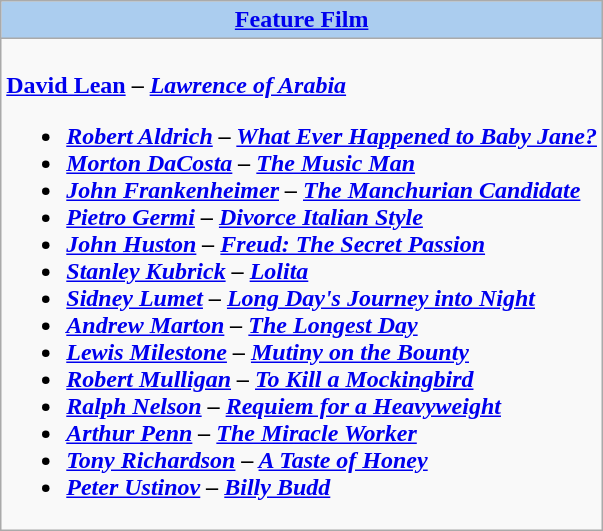<table class=wikitable style="width="100%">
<tr>
<th colspan="2" style="background:#abcdef;"><a href='#'>Feature Film</a></th>
</tr>
<tr>
<td colspan="2" style="vertical-align:top;"><br><strong><a href='#'>David Lean</a> – <em><a href='#'>Lawrence of Arabia</a><strong><em><ul><li><a href='#'>Robert Aldrich</a> – </em><a href='#'>What Ever Happened to Baby Jane?</a><em></li><li><a href='#'>Morton DaCosta</a> – </em><a href='#'>The Music Man</a><em></li><li><a href='#'>John Frankenheimer</a> – </em><a href='#'>The Manchurian Candidate</a><em></li><li><a href='#'>Pietro Germi</a> – </em><a href='#'>Divorce Italian Style</a><em></li><li><a href='#'>John Huston</a> – </em><a href='#'>Freud: The Secret Passion</a><em></li><li><a href='#'>Stanley Kubrick</a> – </em><a href='#'>Lolita</a><em></li><li><a href='#'>Sidney Lumet</a> – </em><a href='#'>Long Day's Journey into Night</a><em></li><li><a href='#'>Andrew Marton</a> – </em><a href='#'>The Longest Day</a><em></li><li><a href='#'>Lewis Milestone</a> – </em><a href='#'>Mutiny on the Bounty</a><em></li><li><a href='#'>Robert Mulligan</a> – </em><a href='#'>To Kill a Mockingbird</a><em></li><li><a href='#'>Ralph Nelson</a> – </em><a href='#'>Requiem for a Heavyweight</a><em></li><li><a href='#'>Arthur Penn</a> – </em><a href='#'>The Miracle Worker</a><em></li><li><a href='#'>Tony Richardson</a> – </em><a href='#'>A Taste of Honey</a><em></li><li><a href='#'>Peter Ustinov</a> – </em><a href='#'>Billy Budd</a><em></li></ul></td>
</tr>
</table>
